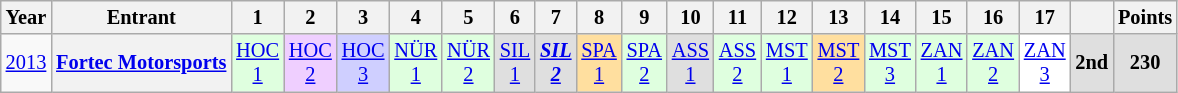<table class="wikitable" style="text-align:center; font-size:85%">
<tr>
<th>Year</th>
<th>Entrant</th>
<th>1</th>
<th>2</th>
<th>3</th>
<th>4</th>
<th>5</th>
<th>6</th>
<th>7</th>
<th>8</th>
<th>9</th>
<th>10</th>
<th>11</th>
<th>12</th>
<th>13</th>
<th>14</th>
<th>15</th>
<th>16</th>
<th>17</th>
<th></th>
<th>Points</th>
</tr>
<tr>
<td><a href='#'>2013</a></td>
<th nowrap><a href='#'>Fortec Motorsports</a></th>
<td style="background:#DFFFDF;"><a href='#'>HOC<br>1</a><br></td>
<td style="background:#EFCFFF;"><a href='#'>HOC<br>2</a><br></td>
<td style="background:#CFCFFF;"><a href='#'>HOC<br>3</a><br></td>
<td style="background:#DFFFDF;"><a href='#'>NÜR<br>1</a><br></td>
<td style="background:#DFFFDF;"><a href='#'>NÜR<br>2</a><br></td>
<td style="background:#DFDFDF;"><a href='#'>SIL<br>1</a><br></td>
<td style="background:#DFDFDF;"><strong><em><a href='#'>SIL<br>2</a></em></strong><br></td>
<td style="background:#FFDF9F;"><a href='#'>SPA<br>1</a><br></td>
<td style="background:#DFFFDF;"><a href='#'>SPA<br>2</a><br></td>
<td style="background:#DFDFDF;"><a href='#'>ASS<br>1</a><br></td>
<td style="background:#DFFFDF;"><a href='#'>ASS<br>2</a><br></td>
<td style="background:#DFFFDF;"><a href='#'>MST<br>1</a><br></td>
<td style="background:#FFDF9F;"><a href='#'>MST<br>2</a><br></td>
<td style="background:#DFFFDF;"><a href='#'>MST<br>3</a><br></td>
<td style="background:#DFFFDF;"><a href='#'>ZAN<br>1</a><br></td>
<td style="background:#DFFFDF;"><a href='#'>ZAN<br>2</a><br></td>
<td style="background:#ffffff;"><a href='#'>ZAN<br>3</a><br></td>
<th style="background:#DFDFDF;">2nd</th>
<th style="background:#DFDFDF;">230</th>
</tr>
</table>
